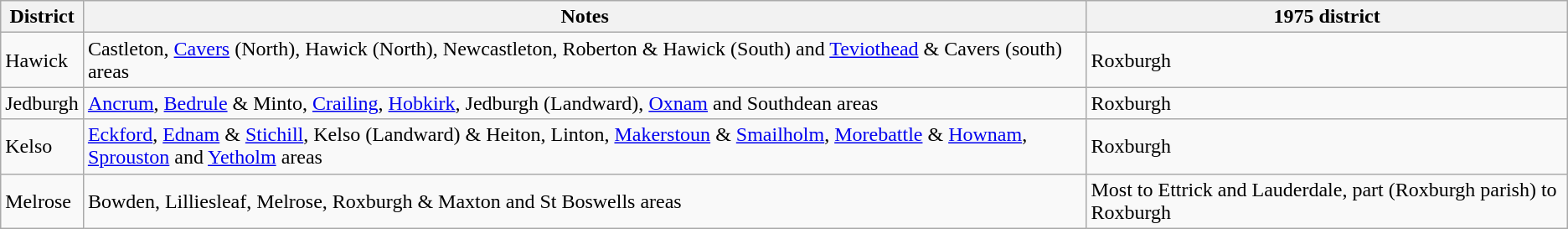<table class="wikitable">
<tr>
<th>District</th>
<th>Notes</th>
<th>1975 district</th>
</tr>
<tr>
<td>Hawick</td>
<td>Castleton, <a href='#'>Cavers</a> (North), Hawick (North), Newcastleton, Roberton & Hawick (South) and <a href='#'>Teviothead</a> & Cavers (south) areas</td>
<td>Roxburgh</td>
</tr>
<tr>
<td>Jedburgh</td>
<td><a href='#'>Ancrum</a>, <a href='#'>Bedrule</a> & Minto, <a href='#'>Crailing</a>, <a href='#'>Hobkirk</a>, Jedburgh (Landward), <a href='#'>Oxnam</a> and Southdean areas</td>
<td>Roxburgh</td>
</tr>
<tr>
<td>Kelso</td>
<td><a href='#'>Eckford</a>, <a href='#'>Ednam</a> & <a href='#'>Stichill</a>, Kelso (Landward) & Heiton, Linton, <a href='#'>Makerstoun</a> & <a href='#'>Smailholm</a>, <a href='#'>Morebattle</a> & <a href='#'>Hownam</a>, <a href='#'>Sprouston</a> and <a href='#'>Yetholm</a> areas</td>
<td>Roxburgh</td>
</tr>
<tr>
<td>Melrose</td>
<td>Bowden, Lilliesleaf, Melrose, Roxburgh & Maxton and St Boswells areas</td>
<td>Most to Ettrick and Lauderdale, part (Roxburgh parish) to Roxburgh</td>
</tr>
</table>
